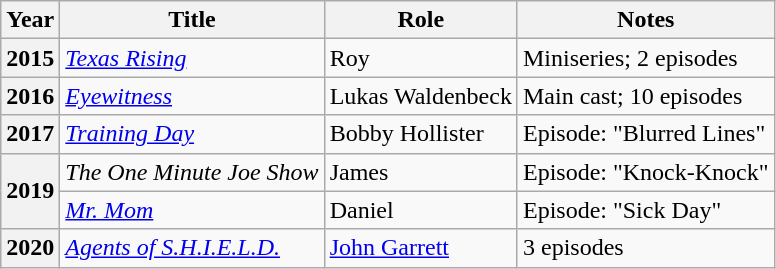<table class="wikitable plainrowheaders sortable">
<tr>
<th scope="col">Year</th>
<th scope="col">Title</th>
<th scope="col">Role</th>
<th scope="col" class="unsortable">Notes</th>
</tr>
<tr>
<th scope="row">2015</th>
<td><em><a href='#'>Texas Rising</a></em></td>
<td>Roy</td>
<td>Miniseries; 2 episodes</td>
</tr>
<tr>
<th scope="row">2016</th>
<td><em><a href='#'>Eyewitness</a></em></td>
<td>Lukas Waldenbeck</td>
<td>Main cast; 10 episodes</td>
</tr>
<tr>
<th scope="row">2017</th>
<td><em><a href='#'>Training Day</a></em></td>
<td>Bobby Hollister</td>
<td>Episode: "Blurred Lines"</td>
</tr>
<tr>
<th scope="row" rowspan="2">2019</th>
<td><em>The One Minute Joe Show</em></td>
<td>James</td>
<td>Episode: "Knock-Knock"</td>
</tr>
<tr>
<td><em><a href='#'>Mr. Mom</a></em></td>
<td>Daniel</td>
<td>Episode: "Sick Day"</td>
</tr>
<tr>
<th scope="row">2020</th>
<td><em><a href='#'>Agents of S.H.I.E.L.D.</a></em></td>
<td><a href='#'>John Garrett</a></td>
<td>3 episodes</td>
</tr>
</table>
